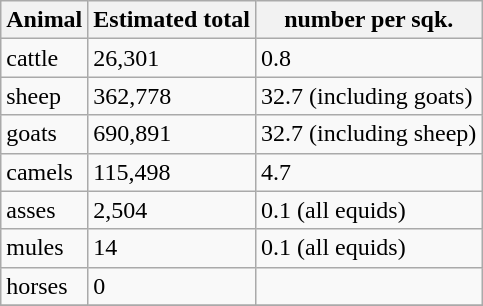<table align="center" class="wikitable">
<tr>
<th>Animal</th>
<th>Estimated total</th>
<th>number per sqk.</th>
</tr>
<tr>
<td>cattle</td>
<td>26,301</td>
<td>0.8</td>
</tr>
<tr>
<td>sheep</td>
<td>362,778</td>
<td>32.7 (including goats)</td>
</tr>
<tr>
<td>goats</td>
<td>690,891</td>
<td>32.7 (including sheep)</td>
</tr>
<tr>
<td>camels</td>
<td>115,498</td>
<td>4.7</td>
</tr>
<tr>
<td>asses</td>
<td>2,504</td>
<td>0.1 (all equids)</td>
</tr>
<tr>
<td>mules</td>
<td>14</td>
<td>0.1 (all equids)</td>
</tr>
<tr>
<td>horses</td>
<td>0</td>
<td></td>
</tr>
<tr>
</tr>
</table>
